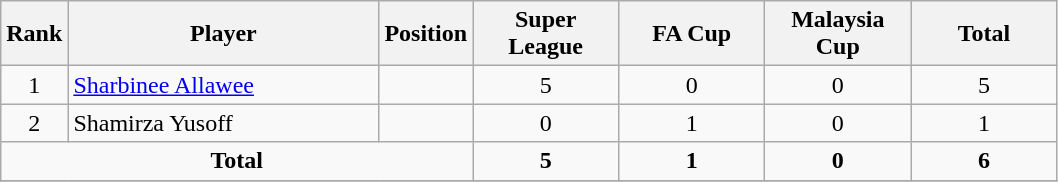<table class="wikitable">
<tr>
<th>Rank</th>
<th style="width:200px;">Player</th>
<th>Position</th>
<th style="width:90px;">Super League</th>
<th style="width:90px;">FA Cup</th>
<th style="width:90px;">Malaysia Cup</th>
<th style="width:90px;">Total</th>
</tr>
<tr>
<td align=center>1</td>
<td> <a href='#'>Sharbinee Allawee</a></td>
<td align=center></td>
<td align=center>5</td>
<td align=center>0</td>
<td align=center>0</td>
<td align=center>5</td>
</tr>
<tr>
<td align=center>2</td>
<td> Shamirza Yusoff</td>
<td align=center></td>
<td align=center>0</td>
<td align=center>1</td>
<td align=center>0</td>
<td align=center>1</td>
</tr>
<tr>
<td align=center colspan=3><strong>Total</strong></td>
<td align=center><strong>5</strong></td>
<td align=center><strong>1</strong></td>
<td align=center><strong>0</strong></td>
<td align=center><strong>6</strong></td>
</tr>
<tr>
</tr>
</table>
